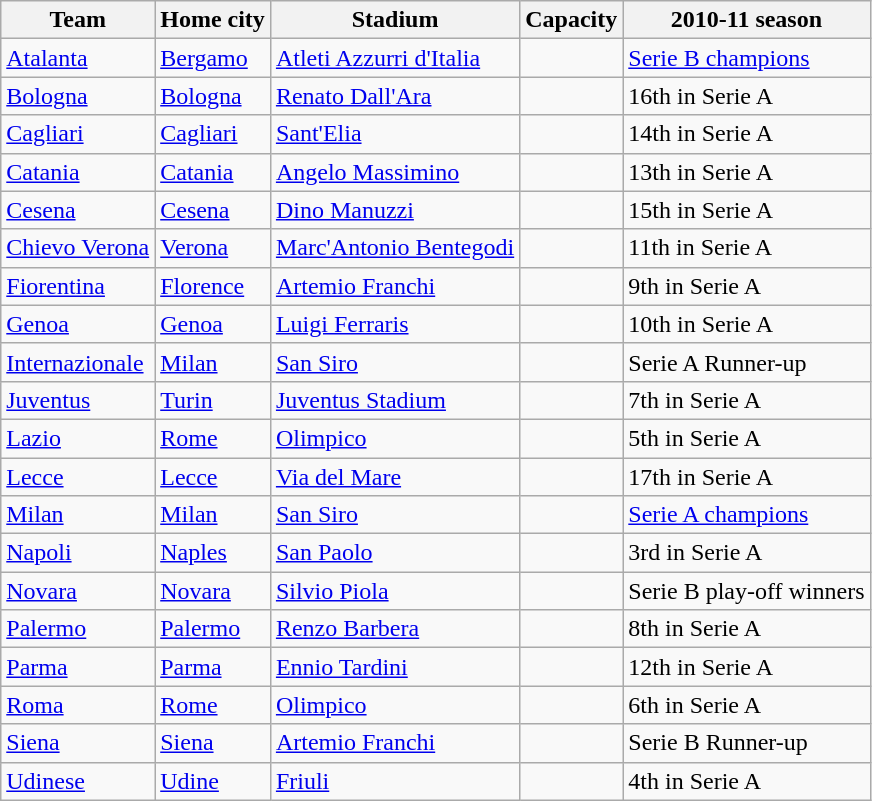<table class="wikitable sortable">
<tr>
<th>Team</th>
<th>Home city</th>
<th>Stadium</th>
<th>Capacity</th>
<th>2010-11 season</th>
</tr>
<tr>
<td><a href='#'>Atalanta</a></td>
<td><a href='#'>Bergamo</a></td>
<td><a href='#'>Atleti Azzurri d'Italia</a></td>
<td align="center"></td>
<td><a href='#'>Serie B champions</a></td>
</tr>
<tr>
<td><a href='#'>Bologna</a></td>
<td><a href='#'>Bologna</a></td>
<td><a href='#'>Renato Dall'Ara</a></td>
<td align="center"></td>
<td>16th in Serie A</td>
</tr>
<tr>
<td><a href='#'>Cagliari</a></td>
<td><a href='#'>Cagliari</a></td>
<td><a href='#'>Sant'Elia</a></td>
<td align="center"></td>
<td>14th in Serie A</td>
</tr>
<tr>
<td><a href='#'>Catania</a></td>
<td><a href='#'>Catania</a></td>
<td><a href='#'>Angelo Massimino</a></td>
<td align="center"></td>
<td>13th in Serie A</td>
</tr>
<tr>
<td><a href='#'>Cesena</a></td>
<td><a href='#'>Cesena</a></td>
<td><a href='#'>Dino Manuzzi</a></td>
<td align="center"></td>
<td>15th in Serie A</td>
</tr>
<tr>
<td><a href='#'>Chievo Verona</a></td>
<td><a href='#'>Verona</a></td>
<td><a href='#'>Marc'Antonio Bentegodi</a></td>
<td align="center"></td>
<td>11th in Serie A</td>
</tr>
<tr>
<td><a href='#'>Fiorentina</a></td>
<td><a href='#'>Florence</a></td>
<td><a href='#'>Artemio Franchi</a></td>
<td align="center"></td>
<td>9th in Serie A</td>
</tr>
<tr>
<td><a href='#'>Genoa</a></td>
<td><a href='#'>Genoa</a></td>
<td><a href='#'>Luigi Ferraris</a></td>
<td align="center"></td>
<td>10th in Serie A</td>
</tr>
<tr>
<td><a href='#'>Internazionale</a></td>
<td><a href='#'>Milan</a></td>
<td><a href='#'>San Siro</a></td>
<td align="center"></td>
<td>Serie A Runner-up</td>
</tr>
<tr>
<td><a href='#'>Juventus</a></td>
<td><a href='#'>Turin</a></td>
<td><a href='#'>Juventus Stadium</a></td>
<td align="center"></td>
<td>7th in Serie A</td>
</tr>
<tr>
<td><a href='#'>Lazio</a></td>
<td><a href='#'>Rome</a></td>
<td><a href='#'>Olimpico</a></td>
<td align="center"></td>
<td>5th in Serie A</td>
</tr>
<tr>
<td><a href='#'>Lecce</a></td>
<td><a href='#'>Lecce</a></td>
<td><a href='#'>Via del Mare</a></td>
<td align="center"></td>
<td>17th in Serie A</td>
</tr>
<tr>
<td><a href='#'>Milan</a></td>
<td><a href='#'>Milan</a></td>
<td><a href='#'>San Siro</a></td>
<td align="center"></td>
<td><a href='#'>Serie A champions</a></td>
</tr>
<tr>
<td><a href='#'>Napoli</a></td>
<td><a href='#'>Naples</a></td>
<td><a href='#'>San Paolo</a></td>
<td align="center"></td>
<td>3rd in Serie A</td>
</tr>
<tr>
<td><a href='#'>Novara</a></td>
<td><a href='#'>Novara</a></td>
<td><a href='#'>Silvio Piola</a></td>
<td align="center"></td>
<td>Serie B play-off winners</td>
</tr>
<tr>
<td><a href='#'>Palermo</a></td>
<td><a href='#'>Palermo</a></td>
<td><a href='#'>Renzo Barbera</a></td>
<td align="center"></td>
<td>8th in Serie A</td>
</tr>
<tr>
<td><a href='#'>Parma</a></td>
<td><a href='#'>Parma</a></td>
<td><a href='#'>Ennio Tardini</a></td>
<td align="center"></td>
<td>12th in Serie A</td>
</tr>
<tr>
<td><a href='#'>Roma</a></td>
<td><a href='#'>Rome</a></td>
<td><a href='#'>Olimpico</a></td>
<td align="center"></td>
<td>6th in Serie A</td>
</tr>
<tr>
<td><a href='#'>Siena</a></td>
<td><a href='#'>Siena</a></td>
<td><a href='#'>Artemio Franchi</a></td>
<td align="center"></td>
<td>Serie B Runner-up</td>
</tr>
<tr>
<td><a href='#'>Udinese</a></td>
<td><a href='#'>Udine</a></td>
<td><a href='#'>Friuli</a></td>
<td align="center"></td>
<td>4th in Serie A</td>
</tr>
</table>
